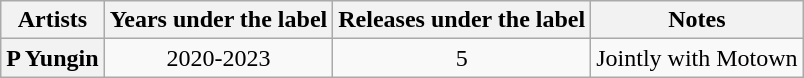<table class="wikitable sortable">
<tr>
<th>Artists</th>
<th>Years under the label</th>
<th>Releases under the label</th>
<th>Notes</th>
</tr>
<tr>
<th>P Yungin</th>
<td style="text-align:center;">2020-2023</td>
<td style="text-align:center;">5</td>
<td>Jointly with Motown</td>
</tr>
</table>
